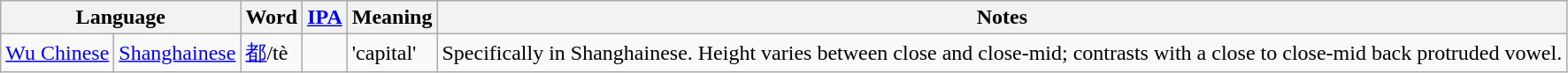<table class="wikitable" style="clear: both;">
<tr>
<th colspan="2">Language</th>
<th>Word</th>
<th><a href='#'>IPA</a></th>
<th>Meaning</th>
<th>Notes</th>
</tr>
<tr>
<td><a href='#'>Wu Chinese</a></td>
<td><a href='#'>Shanghainese</a></td>
<td><a href='#'>都</a>/tè</td>
<td></td>
<td>'capital'</td>
<td>Specifically in Shanghainese. Height varies between close and close-mid; contrasts with a close to close-mid back protruded vowel.</td>
</tr>
</table>
